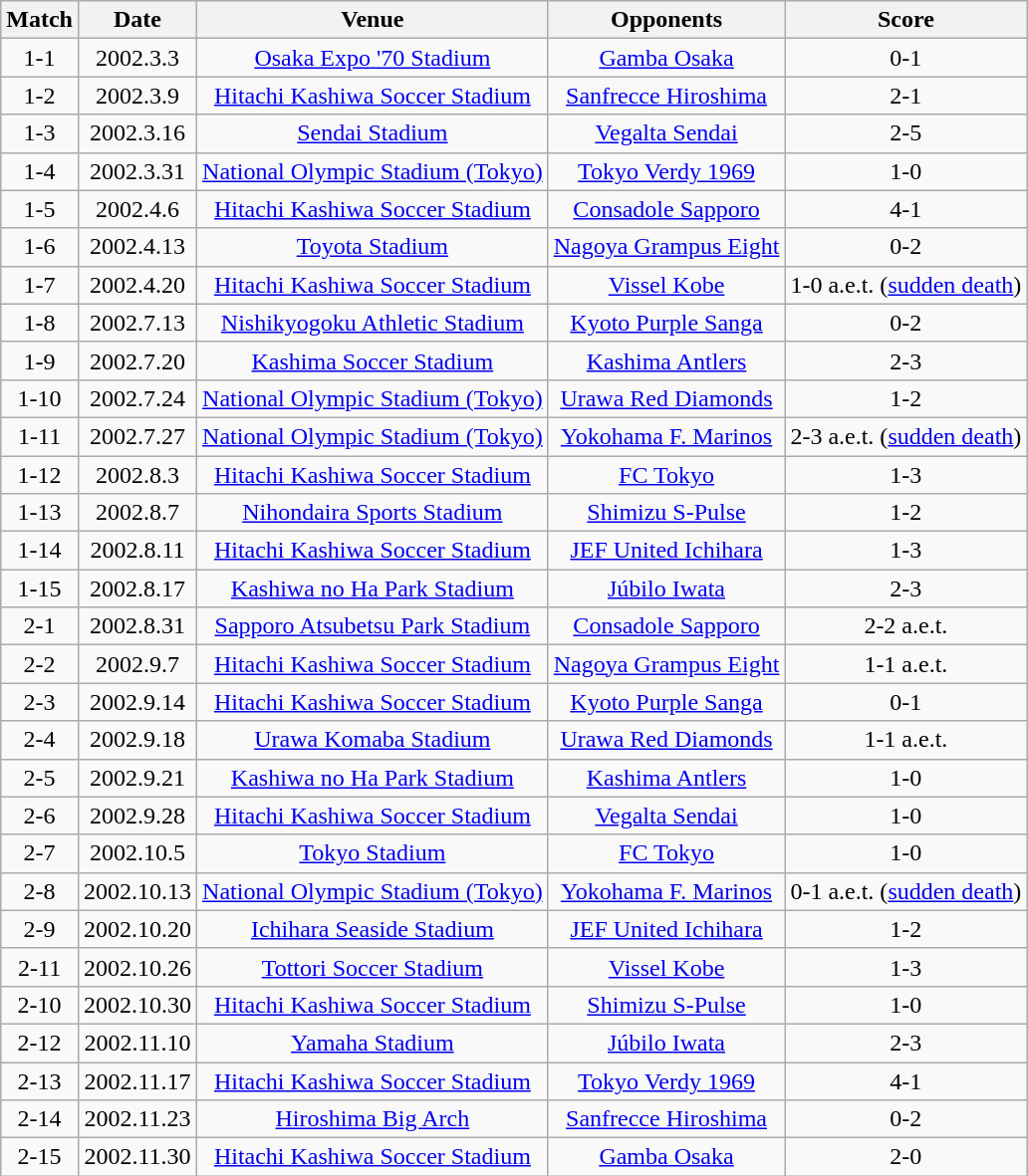<table class="wikitable" style="text-align:center;">
<tr>
<th>Match</th>
<th>Date</th>
<th>Venue</th>
<th>Opponents</th>
<th>Score</th>
</tr>
<tr>
<td>1-1</td>
<td>2002.3.3</td>
<td><a href='#'>Osaka Expo '70 Stadium</a></td>
<td><a href='#'>Gamba Osaka</a></td>
<td>0-1</td>
</tr>
<tr>
<td>1-2</td>
<td>2002.3.9</td>
<td><a href='#'>Hitachi Kashiwa Soccer Stadium</a></td>
<td><a href='#'>Sanfrecce Hiroshima</a></td>
<td>2-1</td>
</tr>
<tr>
<td>1-3</td>
<td>2002.3.16</td>
<td><a href='#'>Sendai Stadium</a></td>
<td><a href='#'>Vegalta Sendai</a></td>
<td>2-5</td>
</tr>
<tr>
<td>1-4</td>
<td>2002.3.31</td>
<td><a href='#'>National Olympic Stadium (Tokyo)</a></td>
<td><a href='#'>Tokyo Verdy 1969</a></td>
<td>1-0</td>
</tr>
<tr>
<td>1-5</td>
<td>2002.4.6</td>
<td><a href='#'>Hitachi Kashiwa Soccer Stadium</a></td>
<td><a href='#'>Consadole Sapporo</a></td>
<td>4-1</td>
</tr>
<tr>
<td>1-6</td>
<td>2002.4.13</td>
<td><a href='#'>Toyota Stadium</a></td>
<td><a href='#'>Nagoya Grampus Eight</a></td>
<td>0-2</td>
</tr>
<tr>
<td>1-7</td>
<td>2002.4.20</td>
<td><a href='#'>Hitachi Kashiwa Soccer Stadium</a></td>
<td><a href='#'>Vissel Kobe</a></td>
<td>1-0 a.e.t. (<a href='#'>sudden death</a>)</td>
</tr>
<tr>
<td>1-8</td>
<td>2002.7.13</td>
<td><a href='#'>Nishikyogoku Athletic Stadium</a></td>
<td><a href='#'>Kyoto Purple Sanga</a></td>
<td>0-2</td>
</tr>
<tr>
<td>1-9</td>
<td>2002.7.20</td>
<td><a href='#'>Kashima Soccer Stadium</a></td>
<td><a href='#'>Kashima Antlers</a></td>
<td>2-3</td>
</tr>
<tr>
<td>1-10</td>
<td>2002.7.24</td>
<td><a href='#'>National Olympic Stadium (Tokyo)</a></td>
<td><a href='#'>Urawa Red Diamonds</a></td>
<td>1-2</td>
</tr>
<tr>
<td>1-11</td>
<td>2002.7.27</td>
<td><a href='#'>National Olympic Stadium (Tokyo)</a></td>
<td><a href='#'>Yokohama F. Marinos</a></td>
<td>2-3 a.e.t. (<a href='#'>sudden death</a>)</td>
</tr>
<tr>
<td>1-12</td>
<td>2002.8.3</td>
<td><a href='#'>Hitachi Kashiwa Soccer Stadium</a></td>
<td><a href='#'>FC Tokyo</a></td>
<td>1-3</td>
</tr>
<tr>
<td>1-13</td>
<td>2002.8.7</td>
<td><a href='#'>Nihondaira Sports Stadium</a></td>
<td><a href='#'>Shimizu S-Pulse</a></td>
<td>1-2</td>
</tr>
<tr>
<td>1-14</td>
<td>2002.8.11</td>
<td><a href='#'>Hitachi Kashiwa Soccer Stadium</a></td>
<td><a href='#'>JEF United Ichihara</a></td>
<td>1-3</td>
</tr>
<tr>
<td>1-15</td>
<td>2002.8.17</td>
<td><a href='#'>Kashiwa no Ha Park Stadium</a></td>
<td><a href='#'>Júbilo Iwata</a></td>
<td>2-3</td>
</tr>
<tr>
<td>2-1</td>
<td>2002.8.31</td>
<td><a href='#'>Sapporo Atsubetsu Park Stadium</a></td>
<td><a href='#'>Consadole Sapporo</a></td>
<td>2-2 a.e.t.</td>
</tr>
<tr>
<td>2-2</td>
<td>2002.9.7</td>
<td><a href='#'>Hitachi Kashiwa Soccer Stadium</a></td>
<td><a href='#'>Nagoya Grampus Eight</a></td>
<td>1-1 a.e.t.</td>
</tr>
<tr>
<td>2-3</td>
<td>2002.9.14</td>
<td><a href='#'>Hitachi Kashiwa Soccer Stadium</a></td>
<td><a href='#'>Kyoto Purple Sanga</a></td>
<td>0-1</td>
</tr>
<tr>
<td>2-4</td>
<td>2002.9.18</td>
<td><a href='#'>Urawa Komaba Stadium</a></td>
<td><a href='#'>Urawa Red Diamonds</a></td>
<td>1-1 a.e.t.</td>
</tr>
<tr>
<td>2-5</td>
<td>2002.9.21</td>
<td><a href='#'>Kashiwa no Ha Park Stadium</a></td>
<td><a href='#'>Kashima Antlers</a></td>
<td>1-0</td>
</tr>
<tr>
<td>2-6</td>
<td>2002.9.28</td>
<td><a href='#'>Hitachi Kashiwa Soccer Stadium</a></td>
<td><a href='#'>Vegalta Sendai</a></td>
<td>1-0</td>
</tr>
<tr>
<td>2-7</td>
<td>2002.10.5</td>
<td><a href='#'>Tokyo Stadium</a></td>
<td><a href='#'>FC Tokyo</a></td>
<td>1-0</td>
</tr>
<tr>
<td>2-8</td>
<td>2002.10.13</td>
<td><a href='#'>National Olympic Stadium (Tokyo)</a></td>
<td><a href='#'>Yokohama F. Marinos</a></td>
<td>0-1 a.e.t. (<a href='#'>sudden death</a>)</td>
</tr>
<tr>
<td>2-9</td>
<td>2002.10.20</td>
<td><a href='#'>Ichihara Seaside Stadium</a></td>
<td><a href='#'>JEF United Ichihara</a></td>
<td>1-2</td>
</tr>
<tr>
<td>2-11</td>
<td>2002.10.26</td>
<td><a href='#'>Tottori Soccer Stadium</a></td>
<td><a href='#'>Vissel Kobe</a></td>
<td>1-3</td>
</tr>
<tr>
<td>2-10</td>
<td>2002.10.30</td>
<td><a href='#'>Hitachi Kashiwa Soccer Stadium</a></td>
<td><a href='#'>Shimizu S-Pulse</a></td>
<td>1-0</td>
</tr>
<tr>
<td>2-12</td>
<td>2002.11.10</td>
<td><a href='#'>Yamaha Stadium</a></td>
<td><a href='#'>Júbilo Iwata</a></td>
<td>2-3</td>
</tr>
<tr>
<td>2-13</td>
<td>2002.11.17</td>
<td><a href='#'>Hitachi Kashiwa Soccer Stadium</a></td>
<td><a href='#'>Tokyo Verdy 1969</a></td>
<td>4-1</td>
</tr>
<tr>
<td>2-14</td>
<td>2002.11.23</td>
<td><a href='#'>Hiroshima Big Arch</a></td>
<td><a href='#'>Sanfrecce Hiroshima</a></td>
<td>0-2</td>
</tr>
<tr>
<td>2-15</td>
<td>2002.11.30</td>
<td><a href='#'>Hitachi Kashiwa Soccer Stadium</a></td>
<td><a href='#'>Gamba Osaka</a></td>
<td>2-0</td>
</tr>
</table>
